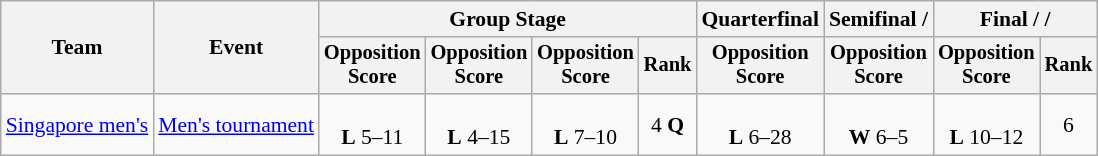<table class=wikitable style=font-size:90%;text-align:center>
<tr>
<th rowspan=2>Team</th>
<th rowspan=2>Event</th>
<th colspan=4>Group Stage</th>
<th>Quarterfinal</th>
<th>Semifinal / </th>
<th colspan=2>Final /  / </th>
</tr>
<tr style="font-size:95%">
<th>Opposition<br>Score</th>
<th>Opposition<br>Score</th>
<th>Opposition<br>Score</th>
<th>Rank</th>
<th>Opposition<br>Score</th>
<th>Opposition<br>Score</th>
<th>Opposition<br>Score</th>
<th>Rank</th>
</tr>
<tr>
<td align=left><a href='#'>Singapore men's</a></td>
<td align=left><a href='#'>Men's tournament</a></td>
<td><br><strong>L</strong> 5–11</td>
<td><br><strong>L</strong> 4–15</td>
<td><br><strong>L</strong> 7–10</td>
<td>4 <strong>Q</strong></td>
<td><br><strong>L</strong> 6–28</td>
<td><br><strong>W</strong> 6–5</td>
<td><br><strong>L</strong> 10–12</td>
<td>6</td>
</tr>
</table>
